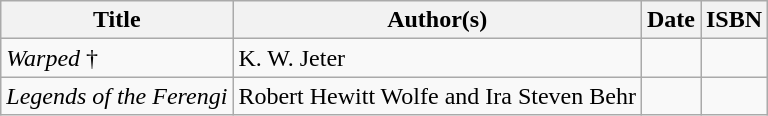<table class="wikitable">
<tr>
<th>Title</th>
<th>Author(s)</th>
<th>Date</th>
<th>ISBN</th>
</tr>
<tr>
<td><em>Warped</em> †</td>
<td>K. W. Jeter</td>
<td></td>
<td></td>
</tr>
<tr>
<td><em>Legends of the Ferengi</em></td>
<td>Robert Hewitt Wolfe and Ira Steven Behr</td>
<td></td>
<td></td>
</tr>
</table>
